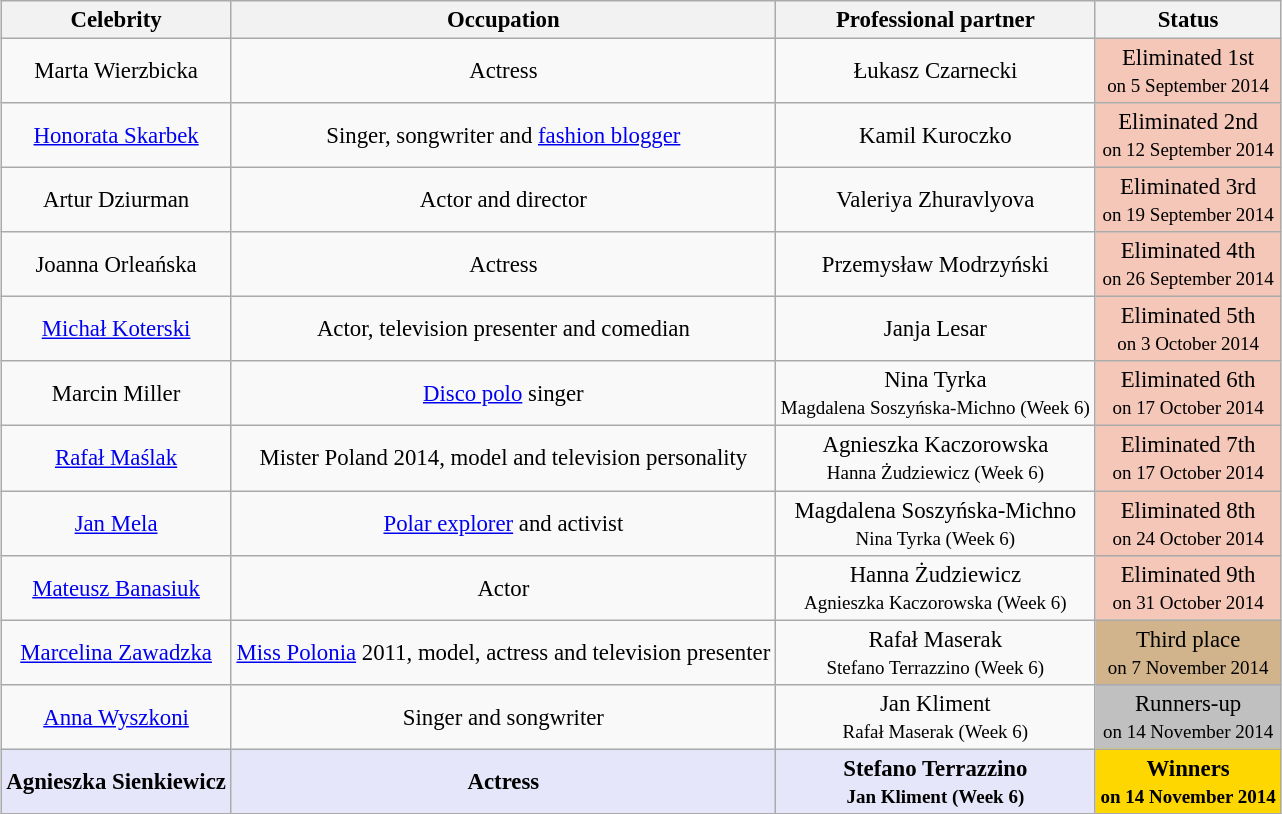<table class="wikitable sortable" style="margin:auto; text-align:center; font-size:95%;">
<tr>
<th>Celebrity</th>
<th>Occupation</th>
<th>Professional partner</th>
<th>Status</th>
</tr>
<tr>
<td>Marta Wierzbicka</td>
<td>Actress</td>
<td>Łukasz Czarnecki</td>
<td style="background:#f4c7b8;">Eliminated 1st<br><small>on 5 September 2014</small></td>
</tr>
<tr>
<td><a href='#'>Honorata Skarbek</a></td>
<td>Singer, songwriter and <a href='#'>fashion blogger</a></td>
<td>Kamil Kuroczko</td>
<td style="background:#f4c7b8;">Eliminated 2nd<br><small>on 12 September 2014</small></td>
</tr>
<tr>
<td>Artur Dziurman</td>
<td>Actor and director</td>
<td>Valeriya Zhuravlyova</td>
<td style="background:#f4c7b8;">Eliminated 3rd<br><small>on 19 September 2014</small></td>
</tr>
<tr>
<td>Joanna Orleańska</td>
<td>Actress</td>
<td>Przemysław Modrzyński</td>
<td style="background:#f4c7b8;">Eliminated 4th<br><small>on 26 September 2014</small></td>
</tr>
<tr>
<td><a href='#'>Michał Koterski</a></td>
<td>Actor, television presenter and comedian</td>
<td>Janja Lesar</td>
<td style="background:#f4c7b8;">Eliminated 5th<br><small>on 3 October 2014</small></td>
</tr>
<tr>
<td>Marcin Miller</td>
<td><a href='#'>Disco polo</a> singer</td>
<td>Nina Tyrka<br><small> Magdalena Soszyńska-Michno (Week 6)</small></td>
<td style="background:#f4c7b8;">Eliminated 6th<br><small>on 17 October 2014</small></td>
</tr>
<tr>
<td><a href='#'>Rafał Maślak</a></td>
<td>Mister Poland 2014, model and television personality</td>
<td>Agnieszka Kaczorowska<br><small> Hanna Żudziewicz (Week 6)</small></td>
<td style="background:#f4c7b8;">Eliminated 7th<br><small>on 17 October 2014</small></td>
</tr>
<tr>
<td><a href='#'>Jan Mela</a></td>
<td><a href='#'>Polar explorer</a> and activist</td>
<td>Magdalena Soszyńska-Michno<br><small> Nina Tyrka (Week 6)</small></td>
<td style="background:#f4c7b8;">Eliminated 8th<br><small>on 24 October 2014</small></td>
</tr>
<tr>
<td><a href='#'>Mateusz Banasiuk</a></td>
<td>Actor</td>
<td>Hanna Żudziewicz<br><small> Agnieszka Kaczorowska (Week 6)</small></td>
<td style="background:#f4c7b8;">Eliminated 9th<br><small>on 31 October 2014</small></td>
</tr>
<tr>
<td><a href='#'>Marcelina Zawadzka</a></td>
<td><a href='#'>Miss Polonia</a> 2011, model, actress and television presenter</td>
<td>Rafał Maserak<br><small> Stefano Terrazzino (Week 6)</small></td>
<td style="background:tan;">Third place<br><small>on 7 November 2014</small></td>
</tr>
<tr>
<td><a href='#'>Anna Wyszkoni</a></td>
<td>Singer and songwriter</td>
<td>Jan Kliment<br><small> Rafał Maserak (Week 6)</small></td>
<td style="background:silver;">Runners-up<br><small>on 14 November 2014</small></td>
</tr>
<tr>
<td bgcolor="lavender"><strong>Agnieszka Sienkiewicz</strong></td>
<td bgcolor="lavender"><strong>Actress</strong></td>
<td bgcolor="lavender"><strong>Stefano Terrazzino<br><small> Jan Kliment (Week 6)</small></strong></td>
<td style="background:gold;"><strong>Winners<br><small>on 14 November 2014</small></strong></td>
</tr>
<tr>
</tr>
</table>
